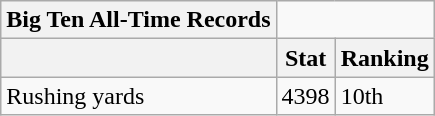<table class="wikitable collapsible collapsed">
<tr>
<th>Big Ten All-Time Records</th>
</tr>
<tr>
<th></th>
<th>Stat</th>
<th>Ranking</th>
</tr>
<tr>
<td>Rushing yards</td>
<td>4398</td>
<td>10th</td>
</tr>
</table>
